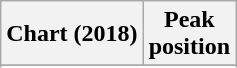<table class="wikitable plainrowheaders sortable" style="text-align:center;">
<tr>
<th>Chart (2018)</th>
<th>Peak<br>position</th>
</tr>
<tr>
</tr>
<tr>
</tr>
</table>
